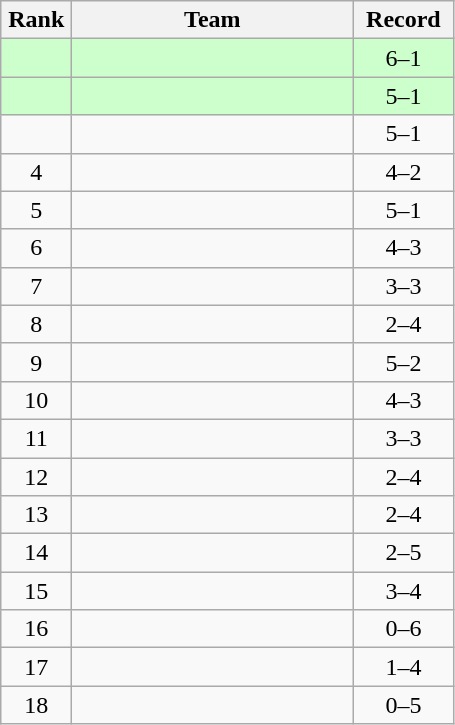<table class="wikitable" style="text-align: center;">
<tr>
<th width=40>Rank</th>
<th width=180>Team</th>
<th width=60>Record</th>
</tr>
<tr bgcolor="#ccffcc">
<td></td>
<td align=left></td>
<td>6–1</td>
</tr>
<tr bgcolor="#ccffcc">
<td></td>
<td align=left></td>
<td>5–1</td>
</tr>
<tr>
<td></td>
<td align=left></td>
<td>5–1</td>
</tr>
<tr>
<td>4</td>
<td align=left></td>
<td>4–2</td>
</tr>
<tr>
<td>5</td>
<td align=left></td>
<td>5–1</td>
</tr>
<tr>
<td>6</td>
<td align=left></td>
<td>4–3</td>
</tr>
<tr>
<td>7</td>
<td align=left></td>
<td>3–3</td>
</tr>
<tr>
<td>8</td>
<td align=left></td>
<td>2–4</td>
</tr>
<tr>
<td>9</td>
<td align=left></td>
<td>5–2</td>
</tr>
<tr>
<td>10</td>
<td align=left></td>
<td>4–3</td>
</tr>
<tr>
<td>11</td>
<td align=left></td>
<td>3–3</td>
</tr>
<tr>
<td>12</td>
<td align=left></td>
<td>2–4</td>
</tr>
<tr>
<td>13</td>
<td align=left></td>
<td>2–4</td>
</tr>
<tr>
<td>14</td>
<td align=left></td>
<td>2–5</td>
</tr>
<tr>
<td>15</td>
<td align=left></td>
<td>3–4</td>
</tr>
<tr>
<td>16</td>
<td align=left></td>
<td>0–6</td>
</tr>
<tr>
<td>17</td>
<td align=left></td>
<td>1–4</td>
</tr>
<tr>
<td>18</td>
<td align=left></td>
<td>0–5</td>
</tr>
</table>
